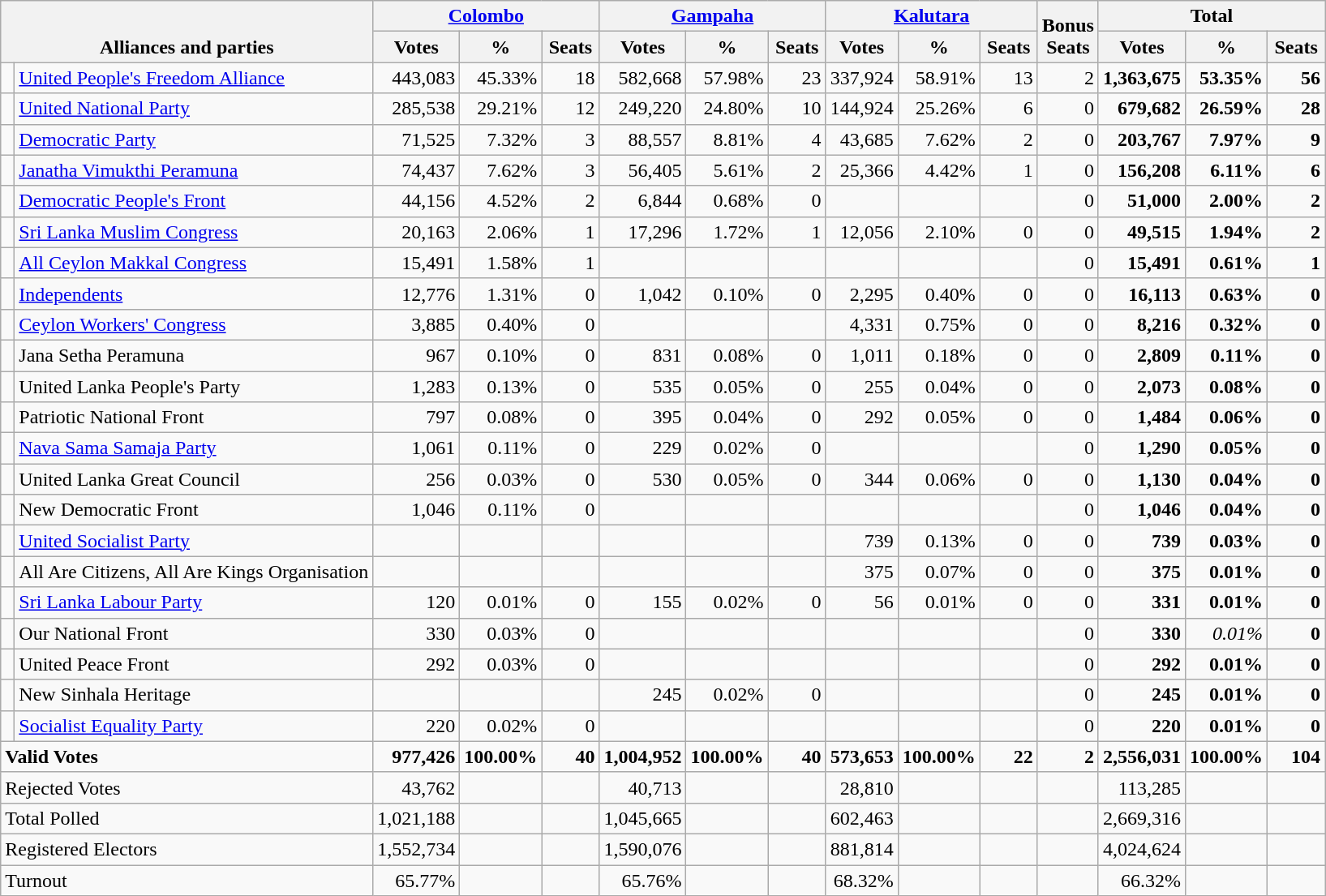<table class="wikitable" border="1" style="text-align:right;">
<tr>
<th valign=bottom rowspan=2 colspan=2 width="200">Alliances and parties</th>
<th colspan=3><a href='#'>Colombo</a></th>
<th colspan=3><a href='#'>Gampaha</a></th>
<th colspan=3><a href='#'>Kalutara</a></th>
<th valign=bottom rowspan=2 width="40">Bonus<br>Seats</th>
<th colspan=3>Total</th>
</tr>
<tr>
<th align=center valign=bottom width="50">Votes</th>
<th align=center valign=bottom width="50">%</th>
<th align=center valign=bottom width="40">Seats</th>
<th align=center valign=bottom width="50">Votes</th>
<th align=center valign=bottom width="50">%</th>
<th align=center valign=bottom width="40">Seats</th>
<th align=center valign=bottom width="50">Votes</th>
<th align=center valign=bottom width="50">%</th>
<th align=center valign=bottom width="40">Seats</th>
<th align=center valign=bottom width="50">Votes</th>
<th align=center valign=bottom width="50">%</th>
<th align=center valign=bottom width="40">Seats</th>
</tr>
<tr>
<td bgcolor=> </td>
<td align=left><a href='#'>United People's Freedom Alliance</a></td>
<td>443,083</td>
<td>45.33%</td>
<td>18</td>
<td>582,668</td>
<td>57.98%</td>
<td>23</td>
<td>337,924</td>
<td>58.91%</td>
<td>13</td>
<td>2</td>
<td><strong>1,363,675</strong></td>
<td><strong>53.35%</strong></td>
<td><strong>56</strong></td>
</tr>
<tr>
<td bgcolor=> </td>
<td align=left><a href='#'>United National Party</a></td>
<td>285,538</td>
<td>29.21%</td>
<td>12</td>
<td>249,220</td>
<td>24.80%</td>
<td>10</td>
<td>144,924</td>
<td>25.26%</td>
<td>6</td>
<td>0</td>
<td><strong>679,682</strong></td>
<td><strong>26.59%</strong></td>
<td><strong>28</strong></td>
</tr>
<tr>
<td bgcolor=> </td>
<td align=left><a href='#'>Democratic Party</a></td>
<td>71,525</td>
<td>7.32%</td>
<td>3</td>
<td>88,557</td>
<td>8.81%</td>
<td>4</td>
<td>43,685</td>
<td>7.62%</td>
<td>2</td>
<td>0</td>
<td><strong>203,767</strong></td>
<td><strong>7.97%</strong></td>
<td><strong>9</strong></td>
</tr>
<tr>
<td bgcolor=> </td>
<td align=left><a href='#'>Janatha Vimukthi Peramuna</a></td>
<td>74,437</td>
<td>7.62%</td>
<td>3</td>
<td>56,405</td>
<td>5.61%</td>
<td>2</td>
<td>25,366</td>
<td>4.42%</td>
<td>1</td>
<td>0</td>
<td><strong>156,208</strong></td>
<td><strong>6.11%</strong></td>
<td><strong>6</strong></td>
</tr>
<tr>
<td bgcolor=> </td>
<td align=left><a href='#'>Democratic People's Front</a></td>
<td>44,156</td>
<td>4.52%</td>
<td>2</td>
<td>6,844</td>
<td>0.68%</td>
<td>0</td>
<td></td>
<td></td>
<td></td>
<td>0</td>
<td><strong>51,000</strong></td>
<td><strong>2.00%</strong></td>
<td><strong>2</strong></td>
</tr>
<tr>
<td bgcolor=> </td>
<td align=left><a href='#'>Sri Lanka Muslim Congress</a></td>
<td>20,163</td>
<td>2.06%</td>
<td>1</td>
<td>17,296</td>
<td>1.72%</td>
<td>1</td>
<td>12,056</td>
<td>2.10%</td>
<td>0</td>
<td>0</td>
<td><strong>49,515</strong></td>
<td><strong>1.94%</strong></td>
<td><strong>2</strong></td>
</tr>
<tr>
<td bgcolor=> </td>
<td align=left><a href='#'>All Ceylon Makkal Congress</a></td>
<td>15,491</td>
<td>1.58%</td>
<td>1</td>
<td></td>
<td></td>
<td></td>
<td></td>
<td></td>
<td></td>
<td>0</td>
<td><strong>15,491</strong></td>
<td><strong>0.61%</strong></td>
<td><strong>1</strong></td>
</tr>
<tr>
<td bgcolor=> </td>
<td align=left><a href='#'>Independents</a></td>
<td>12,776</td>
<td>1.31%</td>
<td>0</td>
<td>1,042</td>
<td>0.10%</td>
<td>0</td>
<td>2,295</td>
<td>0.40%</td>
<td>0</td>
<td>0</td>
<td><strong>16,113</strong></td>
<td><strong>0.63%</strong></td>
<td><strong>0</strong></td>
</tr>
<tr>
<td bgcolor=> </td>
<td align=left><a href='#'>Ceylon Workers' Congress</a></td>
<td>3,885</td>
<td>0.40%</td>
<td>0</td>
<td></td>
<td></td>
<td></td>
<td>4,331</td>
<td>0.75%</td>
<td>0</td>
<td>0</td>
<td><strong>8,216</strong></td>
<td><strong>0.32%</strong></td>
<td><strong>0</strong></td>
</tr>
<tr>
<td></td>
<td align=left>Jana Setha Peramuna</td>
<td>967</td>
<td>0.10%</td>
<td>0</td>
<td>831</td>
<td>0.08%</td>
<td>0</td>
<td>1,011</td>
<td>0.18%</td>
<td>0</td>
<td>0</td>
<td><strong>2,809</strong></td>
<td><strong>0.11%</strong></td>
<td><strong>0</strong></td>
</tr>
<tr>
<td></td>
<td align=left>United Lanka People's Party</td>
<td>1,283</td>
<td>0.13%</td>
<td>0</td>
<td>535</td>
<td>0.05%</td>
<td>0</td>
<td>255</td>
<td>0.04%</td>
<td>0</td>
<td>0</td>
<td><strong>2,073</strong></td>
<td><strong>0.08%</strong></td>
<td><strong>0</strong></td>
</tr>
<tr>
<td></td>
<td align=left>Patriotic National Front</td>
<td>797</td>
<td>0.08%</td>
<td>0</td>
<td>395</td>
<td>0.04%</td>
<td>0</td>
<td>292</td>
<td>0.05%</td>
<td>0</td>
<td>0</td>
<td><strong>1,484</strong></td>
<td><strong>0.06%</strong></td>
<td><strong>0</strong></td>
</tr>
<tr>
<td bgcolor=> </td>
<td align=left><a href='#'>Nava Sama Samaja Party</a></td>
<td>1,061</td>
<td>0.11%</td>
<td>0</td>
<td>229</td>
<td>0.02%</td>
<td>0</td>
<td></td>
<td></td>
<td></td>
<td>0</td>
<td><strong>1,290</strong></td>
<td><strong>0.05%</strong></td>
<td><strong>0</strong></td>
</tr>
<tr>
<td></td>
<td align=left>United Lanka Great Council</td>
<td>256</td>
<td>0.03%</td>
<td>0</td>
<td>530</td>
<td>0.05%</td>
<td>0</td>
<td>344</td>
<td>0.06%</td>
<td>0</td>
<td>0</td>
<td><strong>1,130</strong></td>
<td><strong>0.04%</strong></td>
<td><strong>0</strong></td>
</tr>
<tr>
<td></td>
<td align=left>New Democratic Front</td>
<td>1,046</td>
<td>0.11%</td>
<td>0</td>
<td></td>
<td></td>
<td></td>
<td></td>
<td></td>
<td></td>
<td>0</td>
<td><strong>1,046</strong></td>
<td><strong>0.04%</strong></td>
<td><strong>0</strong></td>
</tr>
<tr>
<td bgcolor=> </td>
<td align=left><a href='#'>United Socialist Party</a></td>
<td></td>
<td></td>
<td></td>
<td></td>
<td></td>
<td></td>
<td>739</td>
<td>0.13%</td>
<td>0</td>
<td>0</td>
<td><strong>739</strong></td>
<td><strong>0.03%</strong></td>
<td><strong>0</strong></td>
</tr>
<tr>
<td></td>
<td align=left>All Are Citizens, All Are Kings Organisation</td>
<td></td>
<td></td>
<td></td>
<td></td>
<td></td>
<td></td>
<td>375</td>
<td>0.07%</td>
<td>0</td>
<td>0</td>
<td><strong>375</strong></td>
<td><strong>0.01%</strong></td>
<td><strong>0</strong></td>
</tr>
<tr>
<td></td>
<td align=left><a href='#'>Sri Lanka Labour Party</a></td>
<td>120</td>
<td>0.01%</td>
<td>0</td>
<td>155</td>
<td>0.02%</td>
<td>0</td>
<td>56</td>
<td>0.01%</td>
<td>0</td>
<td>0</td>
<td><strong>331</strong></td>
<td><strong>0.01%</strong></td>
<td><strong>0</strong></td>
</tr>
<tr>
<td></td>
<td align=left>Our National Front</td>
<td>330</td>
<td>0.03%</td>
<td>0</td>
<td></td>
<td></td>
<td></td>
<td></td>
<td></td>
<td></td>
<td>0</td>
<td><strong>330</strong></td>
<td><em>0.01%</em></td>
<td><strong>0</strong></td>
</tr>
<tr>
<td></td>
<td align=left>United Peace Front</td>
<td>292</td>
<td>0.03%</td>
<td>0</td>
<td></td>
<td></td>
<td></td>
<td></td>
<td></td>
<td></td>
<td>0</td>
<td><strong>292</strong></td>
<td><strong>0.01%</strong></td>
<td><strong>0</strong></td>
</tr>
<tr>
<td></td>
<td align=left>New Sinhala Heritage</td>
<td></td>
<td></td>
<td></td>
<td>245</td>
<td>0.02%</td>
<td>0</td>
<td></td>
<td></td>
<td></td>
<td>0</td>
<td><strong>245</strong></td>
<td><strong>0.01%</strong></td>
<td><strong>0</strong></td>
</tr>
<tr>
<td bgcolor=> </td>
<td align=left><a href='#'>Socialist Equality Party</a></td>
<td>220</td>
<td>0.02%</td>
<td>0</td>
<td></td>
<td></td>
<td></td>
<td></td>
<td></td>
<td></td>
<td>0</td>
<td><strong>220</strong></td>
<td><strong>0.01%</strong></td>
<td><strong>0</strong></td>
</tr>
<tr style="font-weight:bold">
<td colspan=2 align=left>Valid Votes</td>
<td>977,426</td>
<td>100.00%</td>
<td>40</td>
<td>1,004,952</td>
<td>100.00%</td>
<td>40</td>
<td>573,653</td>
<td>100.00%</td>
<td>22</td>
<td>2</td>
<td>2,556,031</td>
<td>100.00%</td>
<td>104</td>
</tr>
<tr>
<td colspan=2 align=left>Rejected Votes</td>
<td>43,762</td>
<td></td>
<td></td>
<td>40,713</td>
<td></td>
<td></td>
<td>28,810</td>
<td></td>
<td></td>
<td></td>
<td>113,285</td>
<td></td>
<td></td>
</tr>
<tr>
<td colspan=2 align=left>Total Polled</td>
<td>1,021,188</td>
<td></td>
<td></td>
<td>1,045,665</td>
<td></td>
<td></td>
<td>602,463</td>
<td></td>
<td></td>
<td></td>
<td>2,669,316</td>
<td></td>
<td></td>
</tr>
<tr>
<td colspan=2 align=left>Registered Electors</td>
<td>1,552,734</td>
<td></td>
<td></td>
<td>1,590,076</td>
<td></td>
<td></td>
<td>881,814</td>
<td></td>
<td></td>
<td></td>
<td>4,024,624</td>
<td></td>
<td></td>
</tr>
<tr>
<td colspan=2 align=left>Turnout</td>
<td>65.77%</td>
<td></td>
<td></td>
<td>65.76%</td>
<td></td>
<td></td>
<td>68.32%</td>
<td></td>
<td></td>
<td></td>
<td>66.32%</td>
<td></td>
<td></td>
</tr>
</table>
